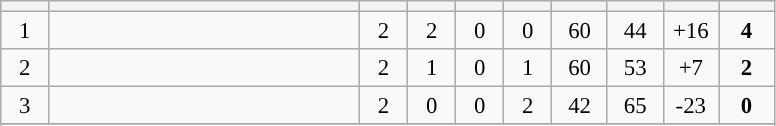<table class="wikitable" style="text-align:center; font-size:95%">
<tr>
<th width="25"></th>
<th width="200"></th>
<th width="25"></th>
<th width="25"></th>
<th width="25"></th>
<th width="25"></th>
<th width="30"></th>
<th width="30"></th>
<th width="30"></th>
<th width="30"></th>
</tr>
<tr style="background:#">
<td>1</td>
<td style="text-align:left"></td>
<td>2</td>
<td>2</td>
<td>0</td>
<td>0</td>
<td>60</td>
<td>44</td>
<td>+16</td>
<td><strong>4</strong></td>
</tr>
<tr style="background:#">
<td>2</td>
<td style="text-align:left"></td>
<td>2</td>
<td>1</td>
<td>0</td>
<td>1</td>
<td>60</td>
<td>53</td>
<td>+7</td>
<td><strong>2</strong></td>
</tr>
<tr>
<td>3</td>
<td style="text-align:left"></td>
<td>2</td>
<td>0</td>
<td>0</td>
<td>2</td>
<td>42</td>
<td>65</td>
<td>-23</td>
<td><strong>0</strong></td>
</tr>
<tr>
</tr>
<tr>
</tr>
</table>
